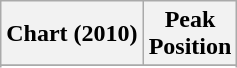<table class="wikitable sortable">
<tr>
<th align="left">Chart (2010)</th>
<th align="center">Peak<br>Position</th>
</tr>
<tr>
</tr>
<tr>
</tr>
</table>
